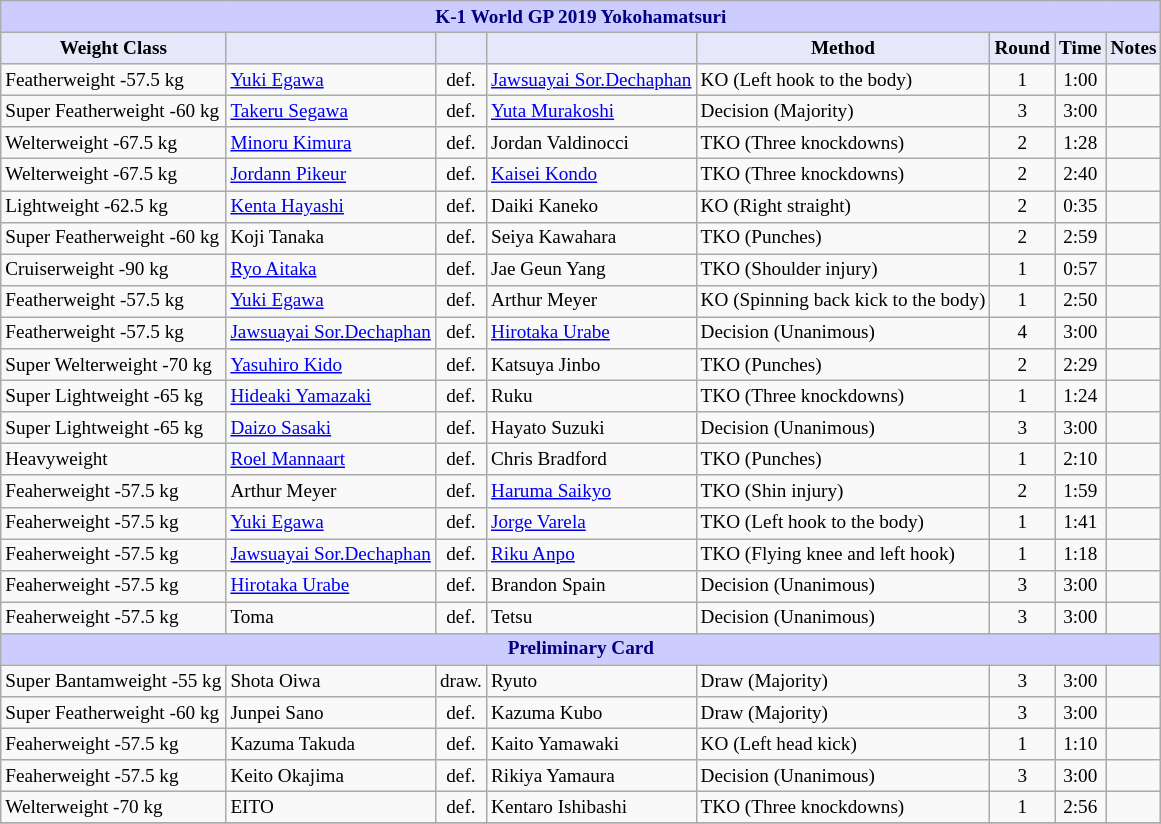<table class="wikitable" style="font-size: 80%;">
<tr>
<th colspan="8" style="background-color: #ccf; color: #000080; text-align: center;"><strong>K-1 World GP 2019 Yokohamatsuri</strong></th>
</tr>
<tr>
<th colspan="1" style="background-color: #E6E8FA; color: #000000; text-align: center;">Weight Class</th>
<th colspan="1" style="background-color: #E6E8FA; color: #000000; text-align: center;"></th>
<th colspan="1" style="background-color: #E6E8FA; color: #000000; text-align: center;"></th>
<th colspan="1" style="background-color: #E6E8FA; color: #000000; text-align: center;"></th>
<th colspan="1" style="background-color: #E6E8FA; color: #000000; text-align: center;">Method</th>
<th colspan="1" style="background-color: #E6E8FA; color: #000000; text-align: center;">Round</th>
<th colspan="1" style="background-color: #E6E8FA; color: #000000; text-align: center;">Time</th>
<th colspan="1" style="background-color: #E6E8FA; color: #000000; text-align: center;">Notes</th>
</tr>
<tr>
<td>Featherweight -57.5 kg</td>
<td> <a href='#'>Yuki Egawa</a></td>
<td align=center>def.</td>
<td> <a href='#'>Jawsuayai Sor.Dechaphan</a></td>
<td>KO (Left hook to the body)</td>
<td align=center>1</td>
<td align=center>1:00</td>
<td></td>
</tr>
<tr>
<td>Super Featherweight -60 kg</td>
<td> <a href='#'>Takeru Segawa</a></td>
<td align=center>def.</td>
<td> <a href='#'>Yuta Murakoshi</a></td>
<td>Decision (Majority)</td>
<td align=center>3</td>
<td align=center>3:00</td>
<td></td>
</tr>
<tr>
<td>Welterweight -67.5 kg</td>
<td> <a href='#'>Minoru Kimura</a></td>
<td align=center>def.</td>
<td> Jordan Valdinocci</td>
<td>TKO (Three knockdowns)</td>
<td align=center>2</td>
<td align=center>1:28</td>
<td></td>
</tr>
<tr>
<td>Welterweight -67.5 kg</td>
<td> <a href='#'>Jordann Pikeur</a></td>
<td align=center>def.</td>
<td> <a href='#'>Kaisei Kondo</a></td>
<td>TKO (Three knockdowns)</td>
<td align=center>2</td>
<td align=center>2:40</td>
<td></td>
</tr>
<tr>
<td>Lightweight -62.5 kg</td>
<td> <a href='#'>Kenta Hayashi</a></td>
<td align=center>def.</td>
<td> Daiki Kaneko</td>
<td>KO (Right straight)</td>
<td align=center>2</td>
<td align=center>0:35</td>
<td></td>
</tr>
<tr>
<td>Super Featherweight -60 kg</td>
<td> Koji Tanaka</td>
<td align=center>def.</td>
<td> Seiya Kawahara</td>
<td>TKO (Punches)</td>
<td align=center>2</td>
<td align=center>2:59</td>
<td></td>
</tr>
<tr>
<td>Cruiserweight -90 kg</td>
<td> <a href='#'>Ryo Aitaka</a></td>
<td align=center>def.</td>
<td> Jae Geun Yang</td>
<td>TKO (Shoulder injury)</td>
<td align=center>1</td>
<td align=center>0:57</td>
<td></td>
</tr>
<tr>
<td>Featherweight -57.5 kg</td>
<td> <a href='#'>Yuki Egawa</a></td>
<td align=center>def.</td>
<td> Arthur Meyer</td>
<td>KO (Spinning back kick to the body)</td>
<td align=center>1</td>
<td align=center>2:50</td>
<td></td>
</tr>
<tr>
<td>Featherweight -57.5 kg</td>
<td> <a href='#'>Jawsuayai Sor.Dechaphan</a></td>
<td align=center>def.</td>
<td> <a href='#'>Hirotaka Urabe</a></td>
<td>Decision (Unanimous)</td>
<td align=center>4</td>
<td align=center>3:00</td>
<td></td>
</tr>
<tr>
<td>Super Welterweight -70 kg</td>
<td> <a href='#'>Yasuhiro Kido</a></td>
<td align=center>def.</td>
<td> Katsuya Jinbo</td>
<td>TKO (Punches)</td>
<td align=center>2</td>
<td align=center>2:29</td>
<td></td>
</tr>
<tr>
<td>Super Lightweight -65 kg</td>
<td> <a href='#'>Hideaki Yamazaki</a></td>
<td align=center>def.</td>
<td> Ruku</td>
<td>TKO (Three knockdowns)</td>
<td align=center>1</td>
<td align=center>1:24</td>
<td></td>
</tr>
<tr>
<td>Super Lightweight -65 kg</td>
<td> <a href='#'>Daizo Sasaki</a></td>
<td align=center>def.</td>
<td> Hayato Suzuki</td>
<td>Decision (Unanimous)</td>
<td align=center>3</td>
<td align=center>3:00</td>
<td></td>
</tr>
<tr>
<td>Heavyweight</td>
<td> <a href='#'>Roel Mannaart</a></td>
<td align=center>def.</td>
<td> Chris Bradford</td>
<td>TKO (Punches)</td>
<td align=center>1</td>
<td align=center>2:10</td>
<td></td>
</tr>
<tr>
<td>Feaherweight -57.5 kg</td>
<td> Arthur Meyer</td>
<td align=center>def.</td>
<td> <a href='#'>Haruma Saikyo</a></td>
<td>TKO (Shin injury)</td>
<td align=center>2</td>
<td align=center>1:59</td>
<td></td>
</tr>
<tr>
<td>Feaherweight -57.5 kg</td>
<td> <a href='#'>Yuki Egawa</a></td>
<td align=center>def.</td>
<td> <a href='#'>Jorge Varela</a></td>
<td>TKO (Left hook to the body)</td>
<td align=center>1</td>
<td align=center>1:41</td>
<td></td>
</tr>
<tr>
<td>Feaherweight -57.5 kg</td>
<td> <a href='#'>Jawsuayai Sor.Dechaphan</a></td>
<td align=center>def.</td>
<td> <a href='#'>Riku Anpo</a></td>
<td>TKO (Flying knee and left hook)</td>
<td align=center>1</td>
<td align=center>1:18</td>
<td></td>
</tr>
<tr>
<td>Feaherweight -57.5 kg</td>
<td> <a href='#'>Hirotaka Urabe</a></td>
<td align=center>def.</td>
<td> Brandon Spain</td>
<td>Decision (Unanimous)</td>
<td align=center>3</td>
<td align=center>3:00</td>
<td></td>
</tr>
<tr>
<td>Feaherweight -57.5 kg</td>
<td> Toma</td>
<td align=center>def.</td>
<td> Tetsu</td>
<td>Decision (Unanimous)</td>
<td align=center>3</td>
<td align=center>3:00</td>
<td></td>
</tr>
<tr>
<th colspan="8" style="background-color: #ccf; color: #000080; text-align: center;"><strong>Preliminary Card</strong></th>
</tr>
<tr>
<td>Super Bantamweight -55 kg</td>
<td> Shota Oiwa</td>
<td align=center>draw.</td>
<td> Ryuto</td>
<td>Draw (Majority)</td>
<td align=center>3</td>
<td align=center>3:00</td>
<td></td>
</tr>
<tr>
<td>Super Featherweight -60 kg</td>
<td> Junpei Sano</td>
<td align=center>def.</td>
<td> Kazuma Kubo</td>
<td>Draw (Majority)</td>
<td align=center>3</td>
<td align=center>3:00</td>
<td></td>
</tr>
<tr>
<td>Feaherweight -57.5 kg</td>
<td> Kazuma Takuda</td>
<td align=center>def.</td>
<td> Kaito Yamawaki</td>
<td>KO (Left head kick)</td>
<td align=center>1</td>
<td align=center>1:10</td>
<td></td>
</tr>
<tr>
<td>Feaherweight -57.5 kg</td>
<td> Keito Okajima</td>
<td align=center>def.</td>
<td> Rikiya Yamaura</td>
<td>Decision (Unanimous)</td>
<td align=center>3</td>
<td align=center>3:00</td>
<td></td>
</tr>
<tr>
<td>Welterweight -70 kg</td>
<td> EITO</td>
<td align=center>def.</td>
<td> Kentaro Ishibashi</td>
<td>TKO (Three knockdowns)</td>
<td align=center>1</td>
<td align=center>2:56</td>
<td></td>
</tr>
<tr>
</tr>
</table>
